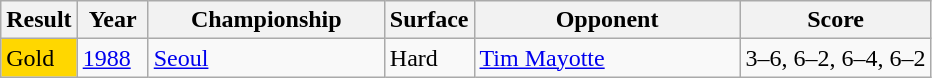<table class="sortable wikitable">
<tr>
<th style="width:40px">Result</th>
<th style="width:40px">Year</th>
<th style="width:150px">Championship</th>
<th style="width:50px">Surface</th>
<th style="width:170px">Opponent</th>
<th style="width:120px"  class="unsortable">Score</th>
</tr>
<tr>
<td bgcolor="gold">Gold</td>
<td><a href='#'>1988</a></td>
<td><a href='#'>Seoul</a></td>
<td>Hard</td>
<td> <a href='#'>Tim Mayotte</a></td>
<td>3–6, 6–2, 6–4, 6–2</td>
</tr>
</table>
